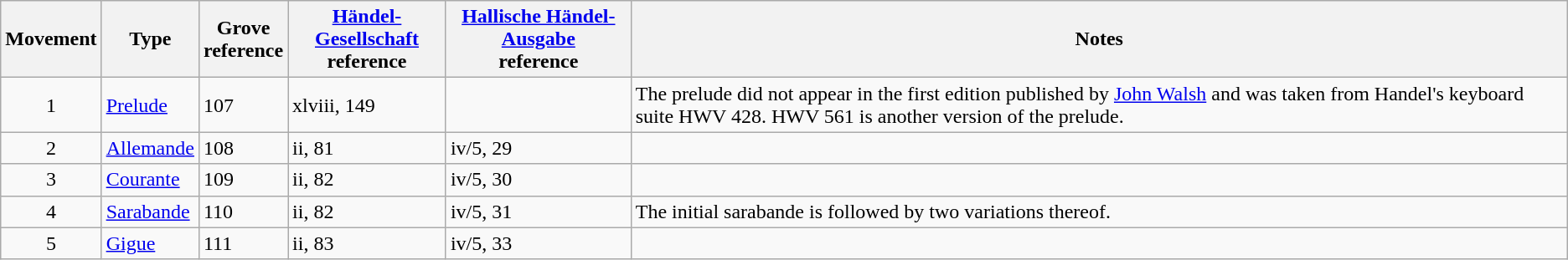<table class="wikitable">
<tr>
<th scope="col">Movement</th>
<th scope="col">Type</th>
<th scope="col">Grove<br>reference</th>
<th scope="col"><a href='#'>Händel-Gesellschaft</a><br>reference</th>
<th scope="col"><a href='#'>Hallische Händel-Ausgabe</a><br>reference</th>
<th scope="col">Notes</th>
</tr>
<tr>
<td align=center>1</td>
<td><a href='#'>Prelude</a></td>
<td>107</td>
<td>xlviii, 149</td>
<td></td>
<td>The prelude did not appear in the first edition published by <a href='#'>John Walsh</a> and was taken from Handel's keyboard suite HWV 428. HWV 561 is another version of the prelude.</td>
</tr>
<tr>
<td align=center>2</td>
<td><a href='#'>Allemande</a></td>
<td>108</td>
<td>ii, 81</td>
<td>iv/5, 29</td>
<td></td>
</tr>
<tr>
<td align=center>3</td>
<td><a href='#'>Courante</a></td>
<td>109</td>
<td>ii, 82</td>
<td>iv/5, 30</td>
<td></td>
</tr>
<tr>
<td align=center>4</td>
<td><a href='#'>Sarabande</a></td>
<td>110</td>
<td>ii, 82</td>
<td>iv/5, 31</td>
<td>The initial sarabande is followed by two variations thereof.</td>
</tr>
<tr>
<td align=center>5</td>
<td><a href='#'>Gigue</a></td>
<td>111</td>
<td>ii, 83</td>
<td>iv/5, 33</td>
<td></td>
</tr>
</table>
